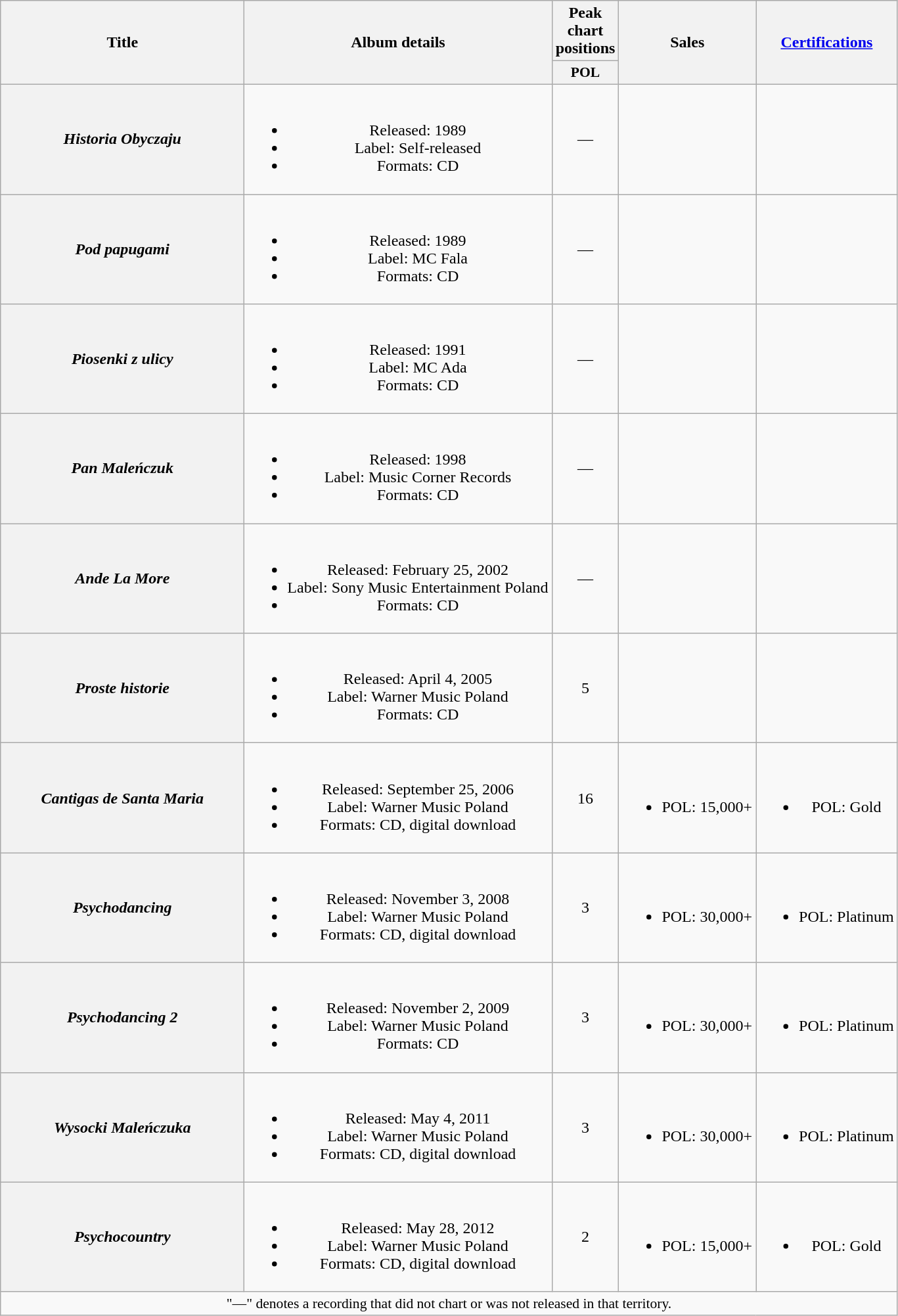<table class="wikitable plainrowheaders" style="text-align:center;">
<tr>
<th scope="col" rowspan="2" style="width:15em;">Title</th>
<th scope="col" rowspan="2">Album details</th>
<th scope="col" colspan="1">Peak chart positions</th>
<th scope="col" rowspan="2">Sales</th>
<th scope="col" rowspan="2"><a href='#'>Certifications</a></th>
</tr>
<tr>
<th scope="col" style="width:3em;font-size:90%;">POL<br></th>
</tr>
<tr>
<th scope="row"><em>Historia Obyczaju</em></th>
<td><br><ul><li>Released: 1989</li><li>Label: Self-released</li><li>Formats: CD</li></ul></td>
<td>—</td>
<td></td>
<td></td>
</tr>
<tr>
<th scope="row"><em>Pod papugami</em></th>
<td><br><ul><li>Released: 1989</li><li>Label: MC Fala</li><li>Formats: CD</li></ul></td>
<td>—</td>
<td></td>
<td></td>
</tr>
<tr>
<th scope="row"><em>Piosenki z ulicy</em></th>
<td><br><ul><li>Released: 1991</li><li>Label: MC Ada</li><li>Formats: CD</li></ul></td>
<td>—</td>
<td></td>
<td></td>
</tr>
<tr>
<th scope="row"><em>Pan Maleńczuk</em></th>
<td><br><ul><li>Released: 1998</li><li>Label: Music Corner Records</li><li>Formats: CD</li></ul></td>
<td>—</td>
<td></td>
<td></td>
</tr>
<tr>
<th scope="row"><em>Ande La More</em></th>
<td><br><ul><li>Released: February 25, 2002</li><li>Label: Sony Music Entertainment Poland</li><li>Formats: CD</li></ul></td>
<td>—</td>
<td></td>
<td></td>
</tr>
<tr>
<th scope="row"><em>Proste historie</em></th>
<td><br><ul><li>Released: April 4, 2005</li><li>Label: Warner Music Poland</li><li>Formats: CD</li></ul></td>
<td>5</td>
<td></td>
<td></td>
</tr>
<tr>
<th scope="row"><em>Cantigas de Santa Maria</em></th>
<td><br><ul><li>Released: September 25, 2006</li><li>Label: Warner Music Poland</li><li>Formats: CD, digital download</li></ul></td>
<td>16</td>
<td><br><ul><li>POL: 15,000+</li></ul></td>
<td><br><ul><li>POL: Gold</li></ul></td>
</tr>
<tr>
<th scope="row"><em>Psychodancing</em></th>
<td><br><ul><li>Released: November 3, 2008</li><li>Label: Warner Music Poland</li><li>Formats: CD, digital download</li></ul></td>
<td>3</td>
<td><br><ul><li>POL: 30,000+</li></ul></td>
<td><br><ul><li>POL: Platinum</li></ul></td>
</tr>
<tr>
<th scope="row"><em>Psychodancing 2</em></th>
<td><br><ul><li>Released: November 2, 2009</li><li>Label: Warner Music Poland</li><li>Formats: CD</li></ul></td>
<td>3</td>
<td><br><ul><li>POL: 30,000+</li></ul></td>
<td><br><ul><li>POL: Platinum</li></ul></td>
</tr>
<tr>
<th scope="row"><em>Wysocki Maleńczuka</em></th>
<td><br><ul><li>Released: May 4, 2011</li><li>Label: Warner Music Poland</li><li>Formats: CD, digital download</li></ul></td>
<td>3</td>
<td><br><ul><li>POL: 30,000+</li></ul></td>
<td><br><ul><li>POL: Platinum</li></ul></td>
</tr>
<tr>
<th scope="row"><em>Psychocountry</em></th>
<td><br><ul><li>Released: May 28, 2012</li><li>Label: Warner Music Poland</li><li>Formats: CD, digital download</li></ul></td>
<td>2</td>
<td><br><ul><li>POL: 15,000+</li></ul></td>
<td><br><ul><li>POL: Gold</li></ul></td>
</tr>
<tr>
<td colspan="20" style="font-size:90%">"—" denotes a recording that did not chart or was not released in that territory.</td>
</tr>
</table>
